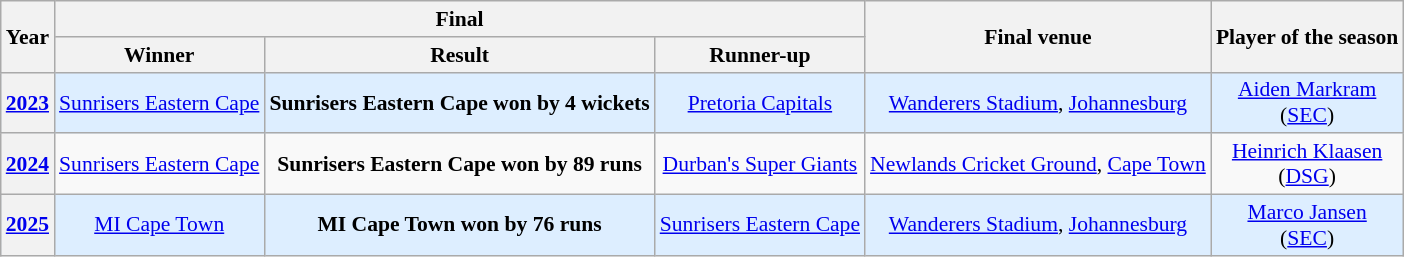<table class="wikitable" style="font-size:90%; text-align: center;">
<tr>
<th rowspan="2">Year</th>
<th colspan="3">Final</th>
<th rowspan="2">Final venue</th>
<th rowspan="2">Player of the season</th>
</tr>
<tr>
<th>Winner</th>
<th>Result</th>
<th>Runner-up</th>
</tr>
<tr style="background:#ddeeff">
<th><a href='#'>2023</a></th>
<td><a href='#'>Sunrisers Eastern Cape</a><br></td>
<td><strong>Sunrisers Eastern Cape won  by 4 wickets</strong><br></td>
<td><a href='#'>Pretoria Capitals</a><br></td>
<td><a href='#'>Wanderers Stadium</a>, <a href='#'>Johannesburg</a></td>
<td><a href='#'>Aiden Markram</a><br>(<a href='#'>SEC</a>)</td>
</tr>
<tr>
<th><a href='#'>2024</a></th>
<td><a href='#'>Sunrisers Eastern Cape</a><br></td>
<td><strong>Sunrisers Eastern Cape won  by 89 runs</strong><br></td>
<td><a href='#'>Durban's Super Giants</a><br></td>
<td><a href='#'>Newlands Cricket Ground</a>, <a href='#'>Cape Town</a></td>
<td><a href='#'>Heinrich Klaasen</a><br>(<a href='#'>DSG</a>)</td>
</tr>
<tr style="background:#ddeeff">
<th><a href='#'>2025</a></th>
<td><a href='#'>MI Cape Town</a><br></td>
<td><strong>MI Cape Town won  by 76 runs</strong><br></td>
<td><a href='#'>Sunrisers Eastern Cape</a><br></td>
<td><a href='#'>Wanderers Stadium</a>, <a href='#'>Johannesburg</a></td>
<td><a href='#'>Marco Jansen</a><br>(<a href='#'>SEC</a>)</td>
</tr>
</table>
